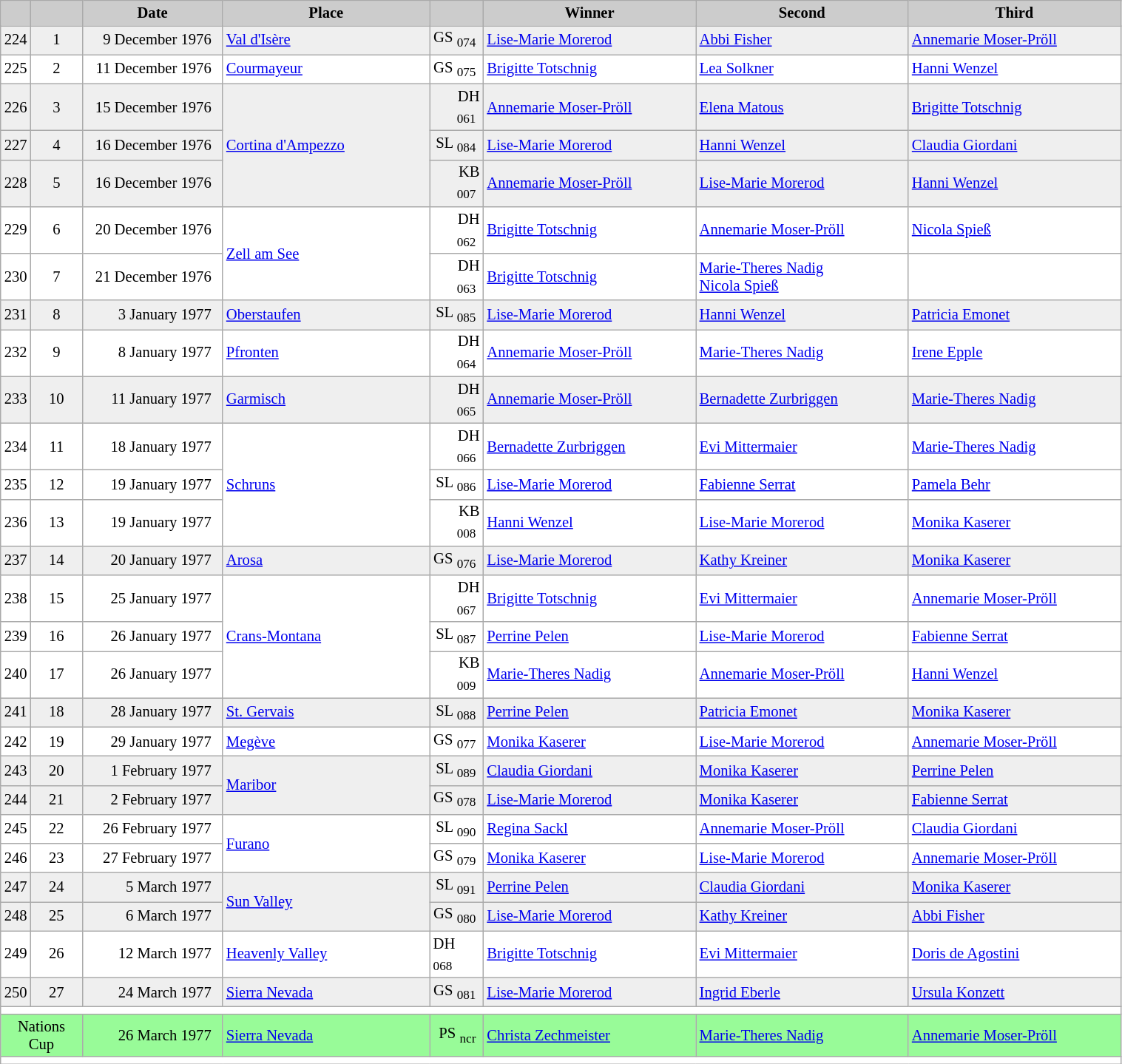<table class="wikitable plainrowheaders" style="background:#fff; font-size:86%; line-height:16px; border:grey solid 1px; border-collapse:collapse;">
<tr style="background:#ccc; text-align:center;">
<td align="center" width="13"></td>
<td align="center" width="40"></td>
<td align="center" width="120"><strong>Date</strong></td>
<td align="center" width="180"><strong>Place</strong></td>
<td align="center" width="42"></td>
<td align="center" width="185"><strong>Winner</strong></td>
<td align="center" width="185"><strong>Second</strong></td>
<td align="center" width="185"><strong>Third</strong></td>
</tr>
<tr bgcolor="#EFEFEF">
<td align=center>224</td>
<td align=center>1</td>
<td align=right>9 December 1976  </td>
<td> <a href='#'>Val d'Isère</a></td>
<td align=right>GS <sub>074</sub> </td>
<td> <a href='#'>Lise-Marie Morerod</a></td>
<td> <a href='#'>Abbi Fisher</a></td>
<td> <a href='#'>Annemarie Moser-Pröll</a></td>
</tr>
<tr>
<td align=center>225</td>
<td align=center>2</td>
<td align=right>11 December 1976  </td>
<td> <a href='#'>Courmayeur</a></td>
<td align=right>GS <sub>075</sub> </td>
<td> <a href='#'>Brigitte Totschnig</a></td>
<td> <a href='#'>Lea Solkner</a></td>
<td> <a href='#'>Hanni Wenzel</a></td>
</tr>
<tr bgcolor="#EFEFEF">
<td align=center>226</td>
<td align=center>3</td>
<td align=right>15 December 1976  </td>
<td rowspan=3> <a href='#'>Cortina d'Ampezzo</a></td>
<td align=right>DH <sub>061</sub> </td>
<td> <a href='#'>Annemarie Moser-Pröll</a></td>
<td> <a href='#'>Elena Matous</a></td>
<td> <a href='#'>Brigitte Totschnig</a></td>
</tr>
<tr bgcolor="#EFEFEF">
<td align=center>227</td>
<td align=center>4</td>
<td align=right>16 December 1976  </td>
<td align=right>SL <sub>084</sub> </td>
<td> <a href='#'>Lise-Marie Morerod</a></td>
<td> <a href='#'>Hanni Wenzel</a></td>
<td> <a href='#'>Claudia Giordani</a></td>
</tr>
<tr bgcolor="#EFEFEF">
<td align=center>228</td>
<td align=center>5</td>
<td align=right>16 December 1976  </td>
<td align=right>KB <sub>007</sub> </td>
<td> <a href='#'>Annemarie Moser-Pröll</a></td>
<td> <a href='#'>Lise-Marie Morerod</a></td>
<td> <a href='#'>Hanni Wenzel</a></td>
</tr>
<tr>
<td align=center>229</td>
<td align=center>6</td>
<td align=right>20 December 1976  </td>
<td rowspan=2> <a href='#'>Zell am See</a></td>
<td align=right>DH <sub>062</sub> </td>
<td> <a href='#'>Brigitte Totschnig</a></td>
<td> <a href='#'>Annemarie Moser-Pröll</a></td>
<td> <a href='#'>Nicola Spieß</a></td>
</tr>
<tr>
<td align=center>230</td>
<td align=center>7</td>
<td align=right>21 December 1976  </td>
<td align=right>DH <sub>063</sub> </td>
<td> <a href='#'>Brigitte Totschnig</a></td>
<td> <a href='#'>Marie-Theres Nadig</a><br> <a href='#'>Nicola Spieß</a></td>
<td></td>
</tr>
<tr bgcolor="#EFEFEF">
<td align=center>231</td>
<td align=center>8</td>
<td align=right>3 January 1977  </td>
<td> <a href='#'>Oberstaufen</a></td>
<td align=right>SL <sub>085</sub> </td>
<td> <a href='#'>Lise-Marie Morerod</a></td>
<td> <a href='#'>Hanni Wenzel</a></td>
<td> <a href='#'>Patricia Emonet</a></td>
</tr>
<tr>
<td align=center>232</td>
<td align=center>9</td>
<td align=right>8 January 1977  </td>
<td> <a href='#'>Pfronten</a></td>
<td align=right>DH <sub>064</sub> </td>
<td> <a href='#'>Annemarie Moser-Pröll</a></td>
<td> <a href='#'>Marie-Theres Nadig</a></td>
<td> <a href='#'>Irene Epple</a></td>
</tr>
<tr bgcolor="#EFEFEF">
<td align=center>233</td>
<td align=center>10</td>
<td align=right>11 January 1977  </td>
<td> <a href='#'>Garmisch</a></td>
<td align=right>DH <sub>065</sub> </td>
<td> <a href='#'>Annemarie Moser-Pröll</a></td>
<td> <a href='#'>Bernadette Zurbriggen</a></td>
<td> <a href='#'>Marie-Theres Nadig</a></td>
</tr>
<tr>
<td align=center>234</td>
<td align=center>11</td>
<td align=right>18 January 1977  </td>
<td rowspan=3> <a href='#'>Schruns</a></td>
<td align=right>DH <sub>066</sub> </td>
<td> <a href='#'>Bernadette Zurbriggen</a></td>
<td> <a href='#'>Evi Mittermaier</a></td>
<td> <a href='#'>Marie-Theres Nadig</a></td>
</tr>
<tr>
<td align=center>235</td>
<td align=center>12</td>
<td align=right>19 January 1977  </td>
<td align=right>SL <sub>086</sub> </td>
<td> <a href='#'>Lise-Marie Morerod</a></td>
<td> <a href='#'>Fabienne Serrat</a></td>
<td> <a href='#'>Pamela Behr</a></td>
</tr>
<tr>
<td align=center>236</td>
<td align=center>13</td>
<td align=right>19 January 1977  </td>
<td align=right>KB <sub>008</sub> </td>
<td> <a href='#'>Hanni Wenzel</a></td>
<td> <a href='#'>Lise-Marie Morerod</a></td>
<td> <a href='#'>Monika Kaserer</a></td>
</tr>
<tr bgcolor="#EFEFEF">
<td align=center>237</td>
<td align=center>14</td>
<td align=right>20 January 1977  </td>
<td> <a href='#'>Arosa</a></td>
<td align=right>GS <sub>076</sub> </td>
<td> <a href='#'>Lise-Marie Morerod</a></td>
<td> <a href='#'>Kathy Kreiner</a></td>
<td> <a href='#'>Monika Kaserer</a></td>
</tr>
<tr>
<td align=center>238</td>
<td align=center>15</td>
<td align=right>25 January 1977  </td>
<td rowspan=3> <a href='#'>Crans-Montana</a></td>
<td align=right>DH <sub>067</sub> </td>
<td> <a href='#'>Brigitte Totschnig</a></td>
<td> <a href='#'>Evi Mittermaier</a></td>
<td> <a href='#'>Annemarie Moser-Pröll</a></td>
</tr>
<tr>
<td align=center>239</td>
<td align=center>16</td>
<td align=right>26 January 1977  </td>
<td align=right>SL <sub>087</sub> </td>
<td> <a href='#'>Perrine Pelen</a></td>
<td> <a href='#'>Lise-Marie Morerod</a></td>
<td> <a href='#'>Fabienne Serrat</a></td>
</tr>
<tr>
<td align=center>240</td>
<td align=center>17</td>
<td align=right>26 January 1977  </td>
<td align=right>KB <sub>009</sub> </td>
<td> <a href='#'>Marie-Theres Nadig</a></td>
<td> <a href='#'>Annemarie Moser-Pröll</a></td>
<td> <a href='#'>Hanni Wenzel</a></td>
</tr>
<tr bgcolor="#EFEFEF">
<td align=center>241</td>
<td align=center>18</td>
<td align=right>28 January 1977  </td>
<td> <a href='#'>St. Gervais</a></td>
<td align=right>SL <sub>088</sub> </td>
<td> <a href='#'>Perrine Pelen</a></td>
<td> <a href='#'>Patricia Emonet</a></td>
<td> <a href='#'>Monika Kaserer</a></td>
</tr>
<tr>
<td align=center>242</td>
<td align=center>19</td>
<td align=right>29 January 1977  </td>
<td> <a href='#'>Megève</a></td>
<td align=right>GS <sub>077</sub> </td>
<td> <a href='#'>Monika Kaserer</a></td>
<td> <a href='#'>Lise-Marie Morerod</a></td>
<td> <a href='#'>Annemarie Moser-Pröll</a></td>
</tr>
<tr bgcolor="#EFEFEF">
<td align=center>243</td>
<td align=center>20</td>
<td align=right>1 February 1977  </td>
<td rowspan=2> <a href='#'>Maribor</a></td>
<td align=right>SL <sub>089</sub> </td>
<td> <a href='#'>Claudia Giordani</a></td>
<td> <a href='#'>Monika Kaserer</a></td>
<td> <a href='#'>Perrine Pelen</a></td>
</tr>
<tr bgcolor="#EFEFEF">
<td align=center>244</td>
<td align=center>21</td>
<td align=right>2 February 1977  </td>
<td align=right>GS <sub>078</sub> </td>
<td> <a href='#'>Lise-Marie Morerod</a></td>
<td> <a href='#'>Monika Kaserer</a></td>
<td> <a href='#'>Fabienne Serrat</a></td>
</tr>
<tr>
<td align=center>245</td>
<td align=center>22</td>
<td align=right>26 February 1977  </td>
<td rowspan=2> <a href='#'>Furano</a></td>
<td align=right>SL <sub>090</sub> </td>
<td> <a href='#'>Regina Sackl</a></td>
<td> <a href='#'>Annemarie Moser-Pröll</a></td>
<td> <a href='#'>Claudia Giordani</a></td>
</tr>
<tr>
<td align=center>246</td>
<td align=center>23</td>
<td align=right>27 February 1977  </td>
<td align=right>GS <sub>079</sub> </td>
<td> <a href='#'>Monika Kaserer</a></td>
<td> <a href='#'>Lise-Marie Morerod</a></td>
<td> <a href='#'>Annemarie Moser-Pröll</a></td>
</tr>
<tr bgcolor="#EFEFEF">
<td align=center>247</td>
<td align=center>24</td>
<td align=right>5 March 1977  </td>
<td rowspan=2> <a href='#'>Sun Valley</a></td>
<td align=right>SL <sub>091</sub> </td>
<td> <a href='#'>Perrine Pelen</a></td>
<td> <a href='#'>Claudia Giordani</a></td>
<td> <a href='#'>Monika Kaserer</a></td>
</tr>
<tr bgcolor="#EFEFEF">
<td align=center>248</td>
<td align=center>25</td>
<td align=right>6 March 1977  </td>
<td align=right>GS <sub>080</sub> </td>
<td> <a href='#'>Lise-Marie Morerod</a></td>
<td> <a href='#'>Kathy Kreiner</a></td>
<td> <a href='#'>Abbi Fisher</a></td>
</tr>
<tr>
<td align=center>249</td>
<td align="center">26</td>
<td align=right>12 March 1977  </td>
<td> <a href='#'>Heavenly Valley</a></td>
<td>DH <sub>068</sub> </td>
<td> <a href='#'>Brigitte Totschnig</a></td>
<td> <a href='#'>Evi Mittermaier</a></td>
<td> <a href='#'>Doris de Agostini</a></td>
</tr>
<tr bgcolor="#EFEFEF">
<td align=center>250</td>
<td align=center>27</td>
<td align=right>24 March 1977  </td>
<td> <a href='#'>Sierra Nevada</a></td>
<td align=right>GS <sub>081</sub> </td>
<td> <a href='#'>Lise-Marie Morerod</a></td>
<td> <a href='#'>Ingrid Eberle</a></td>
<td> <a href='#'>Ursula Konzett</a></td>
</tr>
<tr>
<td colspan=8></td>
</tr>
<tr bgcolor=#98FB98>
<td colspan=2 align=center>Nations Cup</td>
<td align=right>26 March 1977  </td>
<td> <a href='#'>Sierra Nevada</a></td>
<td align=right>PS <sub>ncr</sub> </td>
<td> <a href='#'>Christa Zechmeister</a></td>
<td> <a href='#'>Marie-Theres Nadig</a></td>
<td> <a href='#'>Annemarie Moser-Pröll</a></td>
</tr>
<tr>
<td colspan=8></td>
</tr>
</table>
